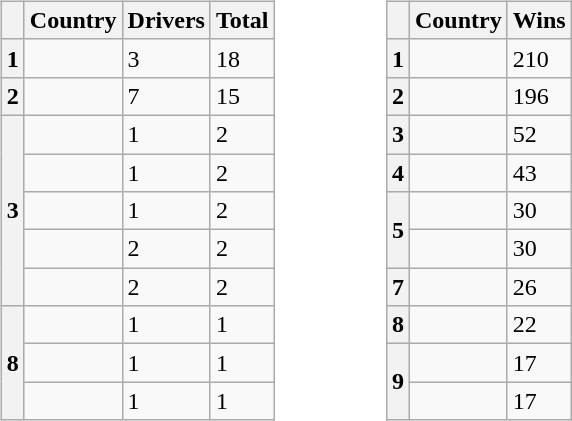<table>
<tr>
<td valign="top"><br><table class="wikitable">
<tr>
<th></th>
<th>Country</th>
<th>Drivers</th>
<th>Total</th>
</tr>
<tr>
<th>1</th>
<td align="left"></td>
<td>3</td>
<td>18</td>
</tr>
<tr>
<th>2</th>
<td align="left"></td>
<td>7</td>
<td>15</td>
</tr>
<tr>
<th rowspan="5">3</th>
<td align="left"></td>
<td>1</td>
<td>2</td>
</tr>
<tr>
<td align="left"></td>
<td>1</td>
<td>2</td>
</tr>
<tr>
<td align="left"></td>
<td>1</td>
<td>2</td>
</tr>
<tr>
<td align="left"></td>
<td>2</td>
<td>2</td>
</tr>
<tr>
<td align="left"></td>
<td>2</td>
<td>2</td>
</tr>
<tr>
<th rowspan="3">8</th>
<td align="left"></td>
<td>1</td>
<td>1</td>
</tr>
<tr>
<td align="left"></td>
<td>1</td>
<td>1</td>
</tr>
<tr>
<td align="left"></td>
<td>1</td>
<td>1</td>
</tr>
</table>
</td>
<td width="50"> </td>
<td valign="top"><br><table class="wikitable">
<tr>
<th></th>
<th>Country</th>
<th>Wins</th>
</tr>
<tr>
<th>1</th>
<td align="left"></td>
<td>210</td>
</tr>
<tr>
<th>2</th>
<td align="left"></td>
<td>196</td>
</tr>
<tr>
<th>3</th>
<td align="left"></td>
<td>52</td>
</tr>
<tr>
<th>4</th>
<td align="left"></td>
<td>43</td>
</tr>
<tr>
<th rowspan="2">5</th>
<td align="left"></td>
<td>30</td>
</tr>
<tr>
<td align="left"></td>
<td>30</td>
</tr>
<tr>
<th>7</th>
<td align="left"></td>
<td>26</td>
</tr>
<tr>
<th>8</th>
<td align="left"></td>
<td>22</td>
</tr>
<tr>
<th rowspan="2">9</th>
<td align="left"></td>
<td>17</td>
</tr>
<tr>
<td align="left"></td>
<td>17</td>
</tr>
</table>
</td>
</tr>
</table>
